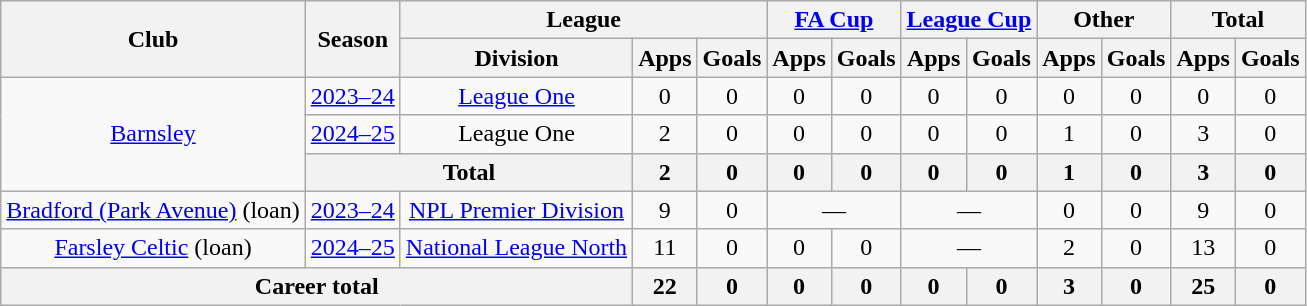<table class="wikitable" style="text-align: center">
<tr>
<th rowspan="2">Club</th>
<th rowspan="2">Season</th>
<th colspan="3">League</th>
<th colspan="2"><a href='#'>FA Cup</a></th>
<th colspan="2"><a href='#'>League Cup</a></th>
<th colspan="2">Other</th>
<th colspan="2">Total</th>
</tr>
<tr>
<th>Division</th>
<th>Apps</th>
<th>Goals</th>
<th>Apps</th>
<th>Goals</th>
<th>Apps</th>
<th>Goals</th>
<th>Apps</th>
<th>Goals</th>
<th>Apps</th>
<th>Goals</th>
</tr>
<tr>
<td rowspan="3"><a href='#'>Barnsley</a></td>
<td><a href='#'>2023–24</a></td>
<td><a href='#'>League One</a></td>
<td>0</td>
<td>0</td>
<td>0</td>
<td>0</td>
<td>0</td>
<td>0</td>
<td>0</td>
<td>0</td>
<td>0</td>
<td>0</td>
</tr>
<tr>
<td><a href='#'>2024–25</a></td>
<td>League One</td>
<td>2</td>
<td>0</td>
<td>0</td>
<td>0</td>
<td>0</td>
<td>0</td>
<td>1</td>
<td>0</td>
<td>3</td>
<td>0</td>
</tr>
<tr>
<th colspan="2">Total</th>
<th>2</th>
<th>0</th>
<th>0</th>
<th>0</th>
<th>0</th>
<th>0</th>
<th>1</th>
<th>0</th>
<th>3</th>
<th>0</th>
</tr>
<tr>
<td><a href='#'>Bradford (Park Avenue)</a> (loan)</td>
<td><a href='#'>2023–24</a></td>
<td><a href='#'>NPL Premier Division</a></td>
<td>9</td>
<td>0</td>
<td colspan="2">—</td>
<td colspan="2">—</td>
<td>0</td>
<td>0</td>
<td>9</td>
<td>0</td>
</tr>
<tr>
<td><a href='#'>Farsley Celtic</a> (loan)</td>
<td><a href='#'>2024–25</a></td>
<td><a href='#'>National League North</a></td>
<td>11</td>
<td>0</td>
<td>0</td>
<td>0</td>
<td colspan="2">—</td>
<td>2</td>
<td>0</td>
<td>13</td>
<td>0</td>
</tr>
<tr>
<th colspan="3">Career total</th>
<th>22</th>
<th>0</th>
<th>0</th>
<th>0</th>
<th>0</th>
<th>0</th>
<th>3</th>
<th>0</th>
<th>25</th>
<th>0</th>
</tr>
</table>
